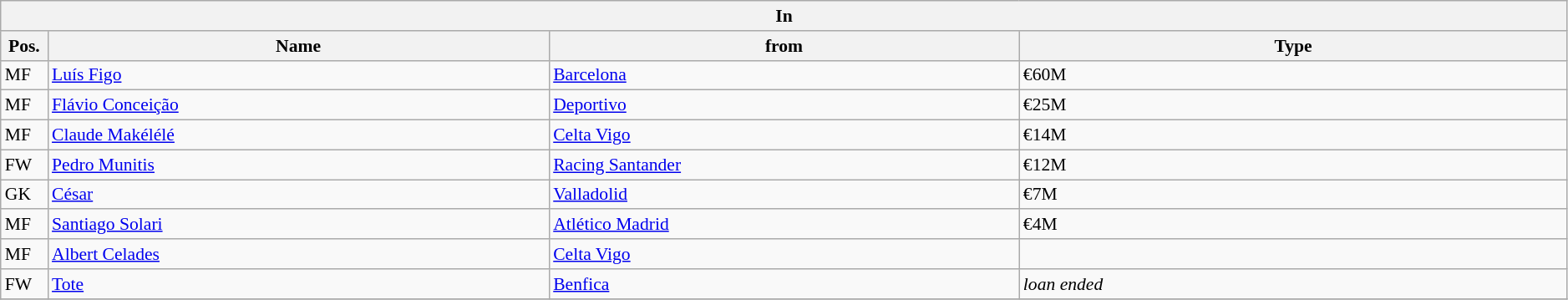<table class="wikitable" style="font-size:90%;width:99%;">
<tr>
<th colspan="4">In</th>
</tr>
<tr>
<th width=3%>Pos.</th>
<th width=32%>Name</th>
<th width=30%>from</th>
<th width=35%>Type</th>
</tr>
<tr>
<td>MF</td>
<td><a href='#'>Luís Figo</a></td>
<td><a href='#'>Barcelona</a></td>
<td>€60M </td>
</tr>
<tr>
<td>MF</td>
<td><a href='#'>Flávio Conceição</a></td>
<td><a href='#'>Deportivo</a></td>
<td>€25M </td>
</tr>
<tr>
<td>MF</td>
<td><a href='#'>Claude Makélélé</a></td>
<td><a href='#'>Celta Vigo</a></td>
<td>€14M </td>
</tr>
<tr>
<td>FW</td>
<td><a href='#'>Pedro Munitis</a></td>
<td><a href='#'>Racing Santander</a></td>
<td>€12M </td>
</tr>
<tr>
<td>GK</td>
<td><a href='#'>César</a></td>
<td><a href='#'>Valladolid</a></td>
<td>€7M </td>
</tr>
<tr>
<td>MF</td>
<td><a href='#'>Santiago Solari</a></td>
<td><a href='#'>Atlético Madrid</a></td>
<td>€4M </td>
</tr>
<tr>
<td>MF</td>
<td><a href='#'>Albert Celades</a></td>
<td><a href='#'>Celta Vigo</a></td>
<td></td>
</tr>
<tr>
<td>FW</td>
<td><a href='#'>Tote</a></td>
<td><a href='#'>Benfica</a></td>
<td><em>loan ended</em></td>
</tr>
<tr>
</tr>
</table>
